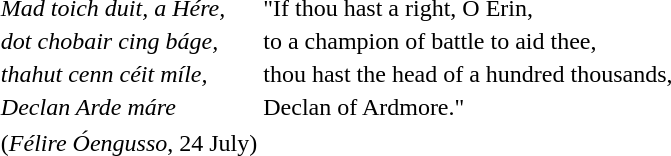<table class="toccolours" style="float:right; margin-left: 2em; margin-right: 2em">
<tr>
<td><em>Mad toich duit, a Hére,</em></td>
<td>"If thou hast a right, O Erin,</td>
</tr>
<tr>
<td><em>dot chobair cing báge,</em></td>
<td>to a champion of battle to aid thee,</td>
</tr>
<tr>
<td><em>thahut cenn céit míle,</em></td>
<td>thou hast the head of a hundred thousands,</td>
</tr>
<tr>
<td><em>Declan Arde máre</em></td>
<td>Declan of Ardmore."</td>
</tr>
<tr>
</tr>
<tr>
<td>(<em>Félire Óengusso</em>, 24 July)</td>
</tr>
</table>
